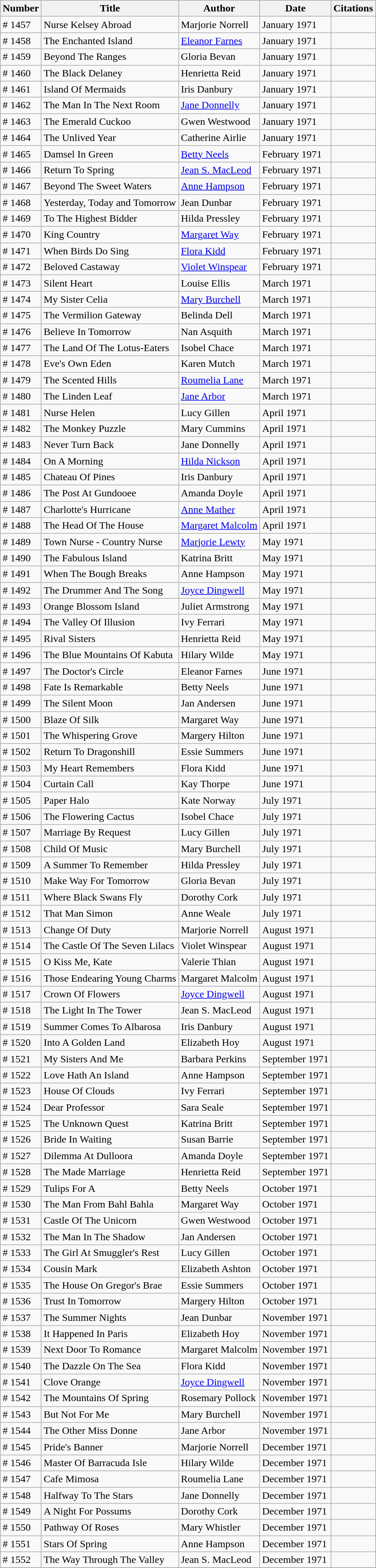<table class="wikitable">
<tr>
<th>Number</th>
<th>Title</th>
<th>Author</th>
<th>Date</th>
<th>Citations</th>
</tr>
<tr>
<td># 1457</td>
<td>Nurse Kelsey Abroad</td>
<td>Marjorie Norrell</td>
<td>January 1971</td>
<td></td>
</tr>
<tr>
<td># 1458</td>
<td>The Enchanted Island</td>
<td><a href='#'>Eleanor Farnes</a></td>
<td>January 1971</td>
<td></td>
</tr>
<tr>
<td># 1459</td>
<td>Beyond The Ranges</td>
<td>Gloria Bevan</td>
<td>January 1971</td>
<td></td>
</tr>
<tr>
<td># 1460</td>
<td>The Black Delaney</td>
<td>Henrietta Reid</td>
<td>January 1971</td>
<td></td>
</tr>
<tr>
<td># 1461</td>
<td>Island Of Mermaids</td>
<td>Iris Danbury</td>
<td>January 1971</td>
<td></td>
</tr>
<tr>
<td># 1462</td>
<td>The Man In The Next Room</td>
<td><a href='#'>Jane Donnelly</a></td>
<td>January 1971</td>
<td></td>
</tr>
<tr>
<td># 1463</td>
<td>The Emerald Cuckoo</td>
<td>Gwen Westwood</td>
<td>January 1971</td>
<td></td>
</tr>
<tr>
<td># 1464</td>
<td>The Unlived Year</td>
<td>Catherine Airlie</td>
<td>January 1971</td>
<td></td>
</tr>
<tr>
<td># 1465</td>
<td>Damsel In Green</td>
<td><a href='#'>Betty Neels</a></td>
<td>February 1971</td>
<td></td>
</tr>
<tr>
<td># 1466</td>
<td>Return To Spring</td>
<td><a href='#'>Jean S. MacLeod</a></td>
<td>February 1971</td>
<td></td>
</tr>
<tr>
<td># 1467</td>
<td>Beyond The Sweet Waters</td>
<td><a href='#'>Anne Hampson</a></td>
<td>February 1971</td>
<td></td>
</tr>
<tr>
<td># 1468</td>
<td>Yesterday, Today and Tomorrow</td>
<td>Jean Dunbar</td>
<td>February 1971</td>
<td></td>
</tr>
<tr>
<td># 1469</td>
<td>To The Highest Bidder</td>
<td>Hilda Pressley</td>
<td>February 1971</td>
<td></td>
</tr>
<tr>
<td># 1470</td>
<td>King Country</td>
<td><a href='#'>Margaret Way</a></td>
<td>February 1971</td>
<td></td>
</tr>
<tr>
<td># 1471</td>
<td>When Birds Do Sing</td>
<td><a href='#'>Flora Kidd</a></td>
<td>February 1971</td>
<td></td>
</tr>
<tr>
<td># 1472</td>
<td>Beloved Castaway</td>
<td><a href='#'>Violet Winspear</a></td>
<td>February 1971</td>
<td></td>
</tr>
<tr>
<td># 1473</td>
<td>Silent Heart</td>
<td>Louise Ellis</td>
<td>March 1971</td>
<td></td>
</tr>
<tr>
<td># 1474</td>
<td>My Sister Celia</td>
<td><a href='#'>Mary Burchell</a></td>
<td>March 1971</td>
<td></td>
</tr>
<tr>
<td># 1475</td>
<td>The Vermilion Gateway</td>
<td>Belinda Dell</td>
<td>March 1971</td>
<td></td>
</tr>
<tr>
<td># 1476</td>
<td>Believe In Tomorrow</td>
<td>Nan Asquith</td>
<td>March 1971</td>
<td></td>
</tr>
<tr>
<td># 1477</td>
<td>The Land Of The Lotus-Eaters</td>
<td>Isobel Chace</td>
<td>March 1971</td>
<td></td>
</tr>
<tr>
<td># 1478</td>
<td>Eve's Own Eden</td>
<td>Karen Mutch</td>
<td>March 1971</td>
<td></td>
</tr>
<tr>
<td># 1479</td>
<td>The Scented Hills</td>
<td><a href='#'>Roumelia Lane</a></td>
<td>March 1971</td>
<td></td>
</tr>
<tr>
<td># 1480</td>
<td>The Linden Leaf</td>
<td><a href='#'>Jane Arbor</a></td>
<td>March 1971</td>
<td></td>
</tr>
<tr>
<td># 1481</td>
<td>Nurse Helen</td>
<td>Lucy Gillen</td>
<td>April 1971</td>
<td></td>
</tr>
<tr>
<td># 1482</td>
<td>The Monkey Puzzle</td>
<td>Mary Cummins</td>
<td>April 1971</td>
<td></td>
</tr>
<tr>
<td># 1483</td>
<td>Never Turn Back</td>
<td>Jane Donnelly</td>
<td>April 1971</td>
<td></td>
</tr>
<tr>
<td># 1484</td>
<td>On A Morning</td>
<td><a href='#'>Hilda Nickson</a></td>
<td>April 1971</td>
<td></td>
</tr>
<tr>
<td># 1485</td>
<td>Chateau Of Pines</td>
<td>Iris Danbury</td>
<td>April 1971</td>
<td></td>
</tr>
<tr>
<td># 1486</td>
<td>The Post At Gundooee</td>
<td>Amanda Doyle</td>
<td>April 1971</td>
<td></td>
</tr>
<tr>
<td># 1487</td>
<td>Charlotte's Hurricane</td>
<td><a href='#'>Anne Mather</a></td>
<td>April 1971</td>
<td></td>
</tr>
<tr>
<td># 1488</td>
<td>The Head Of The House</td>
<td><a href='#'>Margaret Malcolm</a></td>
<td>April 1971</td>
<td></td>
</tr>
<tr>
<td># 1489</td>
<td>Town Nurse - Country Nurse</td>
<td><a href='#'>Marjorie Lewty</a></td>
<td>May 1971</td>
<td></td>
</tr>
<tr>
<td># 1490</td>
<td>The Fabulous Island</td>
<td>Katrina Britt</td>
<td>May 1971</td>
<td></td>
</tr>
<tr>
<td># 1491</td>
<td>When The Bough Breaks</td>
<td>Anne Hampson</td>
<td>May 1971</td>
<td></td>
</tr>
<tr>
<td># 1492</td>
<td>The Drummer And The Song</td>
<td><a href='#'>Joyce Dingwell</a></td>
<td>May 1971</td>
<td></td>
</tr>
<tr>
<td># 1493</td>
<td>Orange Blossom Island</td>
<td>Juliet Armstrong</td>
<td>May 1971</td>
<td></td>
</tr>
<tr>
<td># 1494</td>
<td>The Valley Of Illusion</td>
<td>Ivy Ferrari</td>
<td>May 1971</td>
<td></td>
</tr>
<tr>
<td># 1495</td>
<td>Rival Sisters</td>
<td>Henrietta Reid</td>
<td>May 1971</td>
<td></td>
</tr>
<tr>
<td># 1496</td>
<td>The Blue Mountains Of Kabuta</td>
<td>Hilary Wilde</td>
<td>May 1971</td>
<td></td>
</tr>
<tr>
<td># 1497</td>
<td>The Doctor's Circle</td>
<td>Eleanor Farnes</td>
<td>June 1971</td>
<td></td>
</tr>
<tr>
<td># 1498</td>
<td>Fate Is Remarkable</td>
<td>Betty Neels</td>
<td>June 1971</td>
<td></td>
</tr>
<tr>
<td># 1499</td>
<td>The Silent Moon</td>
<td>Jan Andersen</td>
<td>June 1971</td>
<td></td>
</tr>
<tr>
<td># 1500</td>
<td>Blaze Of Silk</td>
<td>Margaret Way</td>
<td>June 1971</td>
<td></td>
</tr>
<tr>
<td># 1501</td>
<td>The Whispering Grove</td>
<td>Margery Hilton</td>
<td>June 1971</td>
<td></td>
</tr>
<tr>
<td># 1502</td>
<td>Return To Dragonshill</td>
<td>Essie Summers</td>
<td>June 1971</td>
<td></td>
</tr>
<tr>
<td># 1503</td>
<td>My Heart Remembers</td>
<td>Flora Kidd</td>
<td>June 1971</td>
<td></td>
</tr>
<tr>
<td># 1504</td>
<td>Curtain Call</td>
<td>Kay Thorpe</td>
<td>June 1971</td>
<td></td>
</tr>
<tr>
<td># 1505</td>
<td>Paper Halo</td>
<td>Kate Norway</td>
<td>July 1971</td>
<td></td>
</tr>
<tr>
<td># 1506</td>
<td>The Flowering Cactus</td>
<td>Isobel Chace</td>
<td>July 1971</td>
<td></td>
</tr>
<tr>
<td># 1507</td>
<td>Marriage By Request</td>
<td>Lucy Gillen</td>
<td>July 1971</td>
<td></td>
</tr>
<tr>
<td># 1508</td>
<td>Child Of Music</td>
<td>Mary Burchell</td>
<td>July 1971</td>
<td></td>
</tr>
<tr>
<td># 1509</td>
<td>A Summer To Remember</td>
<td>Hilda Pressley</td>
<td>July 1971</td>
<td></td>
</tr>
<tr>
<td># 1510</td>
<td>Make Way For Tomorrow</td>
<td>Gloria Bevan</td>
<td>July 1971</td>
<td></td>
</tr>
<tr>
<td># 1511</td>
<td>Where Black Swans Fly</td>
<td>Dorothy Cork</td>
<td>July 1971</td>
<td></td>
</tr>
<tr>
<td># 1512</td>
<td>That Man Simon</td>
<td>Anne Weale</td>
<td>July 1971</td>
<td></td>
</tr>
<tr>
<td># 1513</td>
<td>Change Of Duty</td>
<td>Marjorie Norrell</td>
<td>August 1971</td>
<td></td>
</tr>
<tr>
<td># 1514</td>
<td>The Castle Of The Seven Lilacs</td>
<td>Violet Winspear</td>
<td>August 1971</td>
<td></td>
</tr>
<tr>
<td># 1515</td>
<td>O Kiss Me, Kate</td>
<td>Valerie Thian</td>
<td>August 1971</td>
<td></td>
</tr>
<tr>
<td># 1516</td>
<td>Those Endearing Young Charms</td>
<td>Margaret Malcolm</td>
<td>August 1971</td>
<td></td>
</tr>
<tr>
<td># 1517</td>
<td>Crown Of Flowers</td>
<td><a href='#'>Joyce Dingwell</a></td>
<td>August 1971</td>
<td></td>
</tr>
<tr>
<td># 1518</td>
<td>The Light In The Tower</td>
<td>Jean S. MacLeod</td>
<td>August 1971</td>
<td></td>
</tr>
<tr>
<td># 1519</td>
<td>Summer Comes To Albarosa</td>
<td>Iris Danbury</td>
<td>August 1971</td>
<td></td>
</tr>
<tr>
<td># 1520</td>
<td>Into A Golden Land</td>
<td>Elizabeth Hoy</td>
<td>August 1971</td>
<td></td>
</tr>
<tr>
<td># 1521</td>
<td>My Sisters And Me</td>
<td>Barbara Perkins</td>
<td>September 1971</td>
<td></td>
</tr>
<tr>
<td># 1522</td>
<td>Love Hath An Island</td>
<td>Anne Hampson</td>
<td>September 1971</td>
<td></td>
</tr>
<tr>
<td># 1523</td>
<td>House Of Clouds</td>
<td>Ivy Ferrari</td>
<td>September 1971</td>
<td></td>
</tr>
<tr>
<td># 1524</td>
<td>Dear Professor</td>
<td>Sara Seale</td>
<td>September 1971</td>
<td></td>
</tr>
<tr>
<td># 1525</td>
<td>The Unknown Quest</td>
<td>Katrina Britt</td>
<td>September 1971</td>
<td></td>
</tr>
<tr>
<td># 1526</td>
<td>Bride In Waiting</td>
<td>Susan Barrie</td>
<td>September 1971</td>
<td></td>
</tr>
<tr>
<td># 1527</td>
<td>Dilemma At Dulloora</td>
<td>Amanda Doyle</td>
<td>September 1971</td>
<td></td>
</tr>
<tr>
<td># 1528</td>
<td>The Made Marriage</td>
<td>Henrietta Reid</td>
<td>September 1971</td>
<td></td>
</tr>
<tr>
<td># 1529</td>
<td>Tulips For A</td>
<td>Betty Neels</td>
<td>October 1971</td>
<td></td>
</tr>
<tr>
<td># 1530</td>
<td>The Man From Bahl Bahla</td>
<td>Margaret Way</td>
<td>October 1971</td>
<td></td>
</tr>
<tr>
<td># 1531</td>
<td>Castle Of The Unicorn</td>
<td>Gwen Westwood</td>
<td>October 1971</td>
<td></td>
</tr>
<tr>
<td># 1532</td>
<td>The Man In The Shadow</td>
<td>Jan Andersen</td>
<td>October 1971</td>
<td></td>
</tr>
<tr>
<td># 1533</td>
<td>The Girl At Smuggler's Rest</td>
<td>Lucy Gillen</td>
<td>October 1971</td>
<td></td>
</tr>
<tr>
<td># 1534</td>
<td>Cousin Mark</td>
<td>Elizabeth Ashton</td>
<td>October 1971</td>
<td></td>
</tr>
<tr>
<td># 1535</td>
<td>The House On Gregor's Brae</td>
<td>Essie Summers</td>
<td>October 1971</td>
<td></td>
</tr>
<tr>
<td># 1536</td>
<td>Trust In Tomorrow</td>
<td>Margery Hilton</td>
<td>October 1971</td>
<td></td>
</tr>
<tr>
<td># 1537</td>
<td>The Summer Nights</td>
<td>Jean Dunbar</td>
<td>November 1971</td>
<td></td>
</tr>
<tr>
<td># 1538</td>
<td>It Happened In Paris</td>
<td>Elizabeth Hoy</td>
<td>November 1971</td>
<td></td>
</tr>
<tr>
<td># 1539</td>
<td>Next Door To Romance</td>
<td>Margaret Malcolm</td>
<td>November 1971</td>
<td></td>
</tr>
<tr>
<td># 1540</td>
<td>The Dazzle On The Sea</td>
<td>Flora Kidd</td>
<td>November 1971</td>
<td></td>
</tr>
<tr>
<td># 1541</td>
<td>Clove Orange</td>
<td><a href='#'>Joyce Dingwell</a></td>
<td>November 1971</td>
<td></td>
</tr>
<tr>
<td># 1542</td>
<td>The Mountains Of Spring</td>
<td>Rosemary Pollock</td>
<td>November 1971</td>
<td></td>
</tr>
<tr>
<td># 1543</td>
<td>But Not For Me</td>
<td>Mary Burchell</td>
<td>November 1971</td>
<td></td>
</tr>
<tr>
<td># 1544</td>
<td>The Other Miss Donne</td>
<td>Jane Arbor</td>
<td>November 1971</td>
<td></td>
</tr>
<tr>
<td># 1545</td>
<td>Pride's Banner</td>
<td>Marjorie Norrell</td>
<td>December 1971</td>
<td></td>
</tr>
<tr>
<td># 1546</td>
<td>Master Of Barracuda Isle</td>
<td>Hilary Wilde</td>
<td>December 1971</td>
<td></td>
</tr>
<tr>
<td># 1547</td>
<td>Cafe Mimosa</td>
<td>Roumelia Lane</td>
<td>December 1971</td>
<td></td>
</tr>
<tr>
<td># 1548</td>
<td>Halfway To The Stars</td>
<td>Jane Donnelly</td>
<td>December 1971</td>
<td></td>
</tr>
<tr>
<td># 1549</td>
<td>A Night For Possums</td>
<td>Dorothy Cork</td>
<td>December 1971</td>
<td></td>
</tr>
<tr>
<td># 1550</td>
<td>Pathway Of Roses</td>
<td>Mary Whistler</td>
<td>December 1971</td>
<td></td>
</tr>
<tr>
<td># 1551</td>
<td>Stars Of Spring</td>
<td>Anne Hampson</td>
<td>December 1971</td>
<td></td>
</tr>
<tr>
<td># 1552</td>
<td>The Way Through The Valley</td>
<td>Jean S. MacLeod</td>
<td>December 1971</td>
<td></td>
</tr>
<tr>
</tr>
</table>
